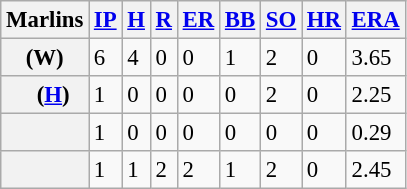<table class="wikitable sortable plainrowheaders" style="font-size:95%;">
<tr>
<th>Marlins</th>
<th scope="col"><a href='#'>IP</a></th>
<th scope="col"><a href='#'>H</a></th>
<th scope="col"><a href='#'>R</a></th>
<th scope="col"><a href='#'>ER</a></th>
<th scope="col"><a href='#'>BB</a></th>
<th scope="col"><a href='#'>SO</a></th>
<th scope="col"><a href='#'>HR</a></th>
<th scope="col"><a href='#'>ERA</a></th>
</tr>
<tr>
<th scope="row"> (W)</th>
<td>6</td>
<td>4</td>
<td>0</td>
<td>0</td>
<td>1</td>
<td>2</td>
<td>0</td>
<td>3.65</td>
</tr>
<tr>
<th scope="row">   (<a href='#'>H</a>)</th>
<td>1</td>
<td>0</td>
<td>0</td>
<td>0</td>
<td>0</td>
<td>2</td>
<td>0</td>
<td>2.25</td>
</tr>
<tr>
<th scope="row">  </th>
<td>1</td>
<td>0</td>
<td>0</td>
<td>0</td>
<td>0</td>
<td>0</td>
<td>0</td>
<td>0.29</td>
</tr>
<tr>
<th scope="row">  </th>
<td>1</td>
<td>1</td>
<td>2</td>
<td>2</td>
<td>1</td>
<td>2</td>
<td>0</td>
<td>2.45</td>
</tr>
</table>
